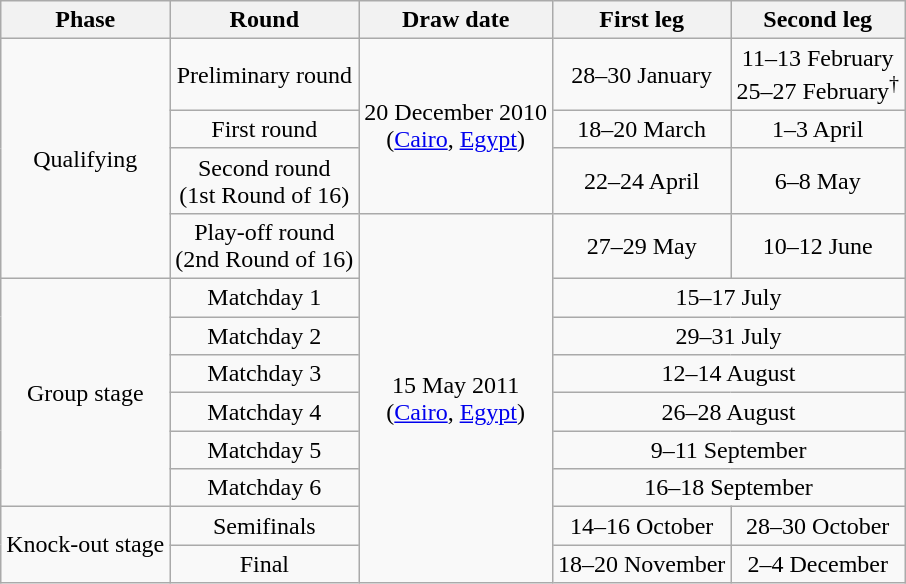<table class="wikitable" border="1">
<tr>
<th>Phase</th>
<th>Round</th>
<th>Draw date</th>
<th>First leg</th>
<th>Second leg</th>
</tr>
<tr style="text-align:center;">
<td rowspan=4>Qualifying</td>
<td>Preliminary round</td>
<td rowspan=3>20 December 2010<br> (<a href='#'>Cairo</a>, <a href='#'>Egypt</a>)</td>
<td>28–30 January</td>
<td>11–13 February<br>25–27 February<sup>†</sup></td>
</tr>
<tr style="text-align:center;">
<td>First round</td>
<td>18–20 March</td>
<td>1–3 April</td>
</tr>
<tr style="text-align:center;">
<td>Second round<br>(1st Round of 16)</td>
<td>22–24 April</td>
<td>6–8 May</td>
</tr>
<tr style="text-align:center;">
<td>Play-off round<br>(2nd Round of 16)</td>
<td rowspan=9>15 May 2011<br> (<a href='#'>Cairo</a>, <a href='#'>Egypt</a>)</td>
<td>27–29 May</td>
<td>10–12 June</td>
</tr>
<tr style="text-align:center;">
<td rowspan=6>Group stage</td>
<td>Matchday 1</td>
<td colspan=2>15–17 July</td>
</tr>
<tr style="text-align:center;">
<td>Matchday 2</td>
<td colspan=2>29–31 July</td>
</tr>
<tr style="text-align:center;">
<td>Matchday 3</td>
<td colspan=2>12–14 August</td>
</tr>
<tr style="text-align:center;">
<td>Matchday 4</td>
<td colspan=2>26–28 August</td>
</tr>
<tr style="text-align:center;">
<td>Matchday 5</td>
<td colspan=2>9–11 September</td>
</tr>
<tr style="text-align:center;">
<td>Matchday 6</td>
<td colspan=2>16–18 September</td>
</tr>
<tr style="text-align:center;">
<td rowspan=2>Knock-out stage</td>
<td>Semifinals</td>
<td>14–16 October</td>
<td>28–30 October</td>
</tr>
<tr style="text-align:center;">
<td>Final</td>
<td>18–20 November</td>
<td>2–4 December</td>
</tr>
</table>
